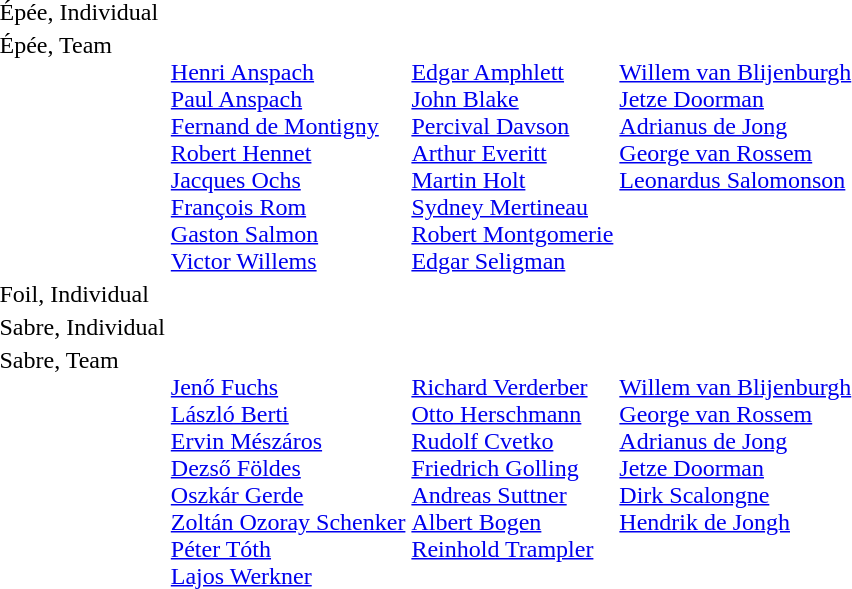<table>
<tr>
<td>Épée, Individual<br></td>
<td></td>
<td></td>
<td></td>
</tr>
<tr valign="top">
<td>Épée, Team<br></td>
<td valign=top> <br> <a href='#'>Henri Anspach</a> <br> <a href='#'>Paul Anspach</a> <br> <a href='#'>Fernand de Montigny</a> <br> <a href='#'>Robert Hennet</a> <br> <a href='#'>Jacques Ochs</a> <br> <a href='#'>François Rom</a> <br> <a href='#'>Gaston Salmon</a> <br> <a href='#'>Victor Willems</a></td>
<td valign=top> <br> <a href='#'>Edgar Amphlett</a> <br> <a href='#'>John Blake</a> <br> <a href='#'>Percival Davson</a> <br> <a href='#'>Arthur Everitt</a> <br> <a href='#'>Martin Holt</a> <br> <a href='#'>Sydney Mertineau</a> <br> <a href='#'>Robert Montgomerie</a> <br> <a href='#'>Edgar Seligman</a></td>
<td valign=top> <br> <a href='#'>Willem van Blijenburgh</a> <br> <a href='#'>Jetze Doorman</a> <br> <a href='#'>Adrianus de Jong</a> <br> <a href='#'>George van Rossem</a> <br> <a href='#'>Leonardus Salomonson</a></td>
</tr>
<tr>
<td>Foil, Individual<br></td>
<td></td>
<td></td>
<td></td>
</tr>
<tr>
<td>Sabre, Individual<br></td>
<td></td>
<td></td>
<td></td>
</tr>
<tr valign="top">
<td>Sabre, Team<br></td>
<td valign=top> <br> <a href='#'>Jenő Fuchs</a> <br> <a href='#'>László Berti</a> <br> <a href='#'>Ervin Mészáros</a> <br> <a href='#'>Dezső Földes</a> <br> <a href='#'>Oszkár Gerde</a> <br> <a href='#'>Zoltán Ozoray Schenker</a> <br> <a href='#'>Péter Tóth</a> <br> <a href='#'>Lajos Werkner</a></td>
<td valign=top> <br> <a href='#'>Richard Verderber</a> <br> <a href='#'>Otto Herschmann</a> <br> <a href='#'>Rudolf Cvetko</a> <br> <a href='#'>Friedrich Golling</a> <br> <a href='#'>Andreas Suttner</a> <br> <a href='#'>Albert Bogen</a> <br> <a href='#'>Reinhold Trampler</a></td>
<td valign=top> <br> <a href='#'>Willem van Blijenburgh</a> <br> <a href='#'>George van Rossem</a> <br> <a href='#'>Adrianus de Jong</a> <br> <a href='#'>Jetze Doorman</a> <br> <a href='#'>Dirk Scalongne</a> <br> <a href='#'>Hendrik de Jongh</a></td>
</tr>
</table>
